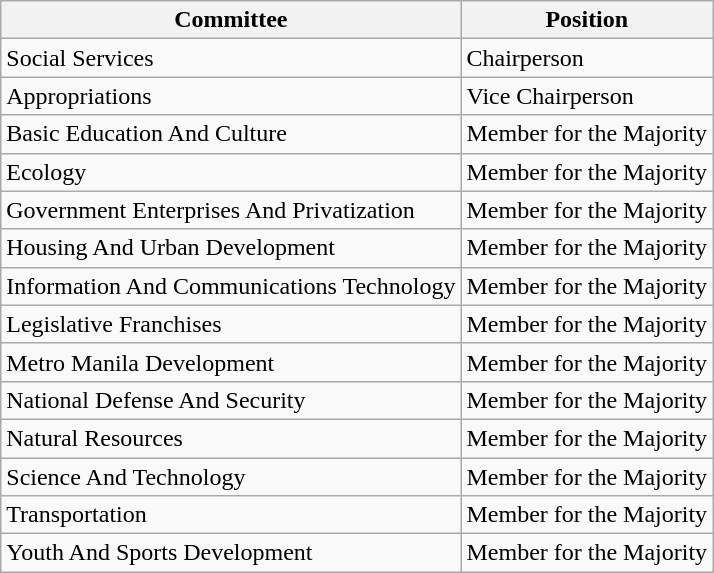<table class="wikitable sortable" >
<tr>
<th>Committee</th>
<th>Position</th>
</tr>
<tr>
<td>Social Services</td>
<td>Chairperson</td>
</tr>
<tr>
<td>Appropriations</td>
<td>Vice Chairperson</td>
</tr>
<tr>
<td>Basic Education And Culture</td>
<td>Member for the Majority</td>
</tr>
<tr>
<td>Ecology</td>
<td>Member for the Majority</td>
</tr>
<tr>
<td>Government Enterprises And Privatization</td>
<td>Member for the Majority</td>
</tr>
<tr>
<td>Housing And Urban Development</td>
<td>Member for the Majority</td>
</tr>
<tr>
<td>Information And Communications Technology</td>
<td>Member for the Majority</td>
</tr>
<tr>
<td>Legislative Franchises</td>
<td>Member for the Majority</td>
</tr>
<tr>
<td>Metro Manila Development</td>
<td>Member for the Majority</td>
</tr>
<tr>
<td>National Defense And Security</td>
<td>Member for the Majority</td>
</tr>
<tr>
<td>Natural Resources</td>
<td>Member for the Majority</td>
</tr>
<tr>
<td>Science And Technology</td>
<td>Member for the Majority</td>
</tr>
<tr>
<td>Transportation</td>
<td>Member for the Majority</td>
</tr>
<tr>
<td>Youth And Sports Development</td>
<td>Member for the Majority</td>
</tr>
</table>
